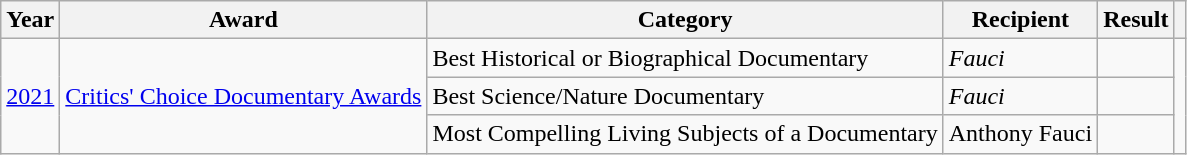<table class="wikitable">
<tr>
<th>Year</th>
<th>Award</th>
<th>Category</th>
<th>Recipient</th>
<th>Result</th>
<th></th>
</tr>
<tr>
<td rowspan="3"><a href='#'>2021</a></td>
<td rowspan="3"><a href='#'>Critics' Choice Documentary Awards</a></td>
<td>Best Historical or Biographical Documentary</td>
<td><em>Fauci</em></td>
<td></td>
<td rowspan="3"></td>
</tr>
<tr>
<td>Best Science/Nature Documentary</td>
<td><em>Fauci</em></td>
<td></td>
</tr>
<tr>
<td>Most Compelling Living Subjects of a Documentary</td>
<td>Anthony Fauci</td>
<td></td>
</tr>
</table>
